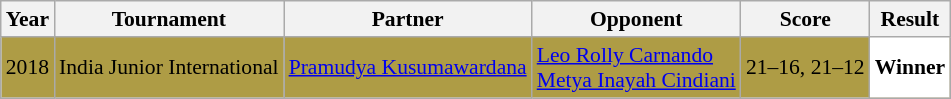<table class="sortable wikitable" style="font-size: 90%">
<tr>
<th>Year</th>
<th>Tournament</th>
<th>Partner</th>
<th>Opponent</th>
<th>Score</th>
<th>Result</th>
</tr>
<tr style="background:#AE9C45">
<td align="center">2018</td>
<td align="left">India Junior International</td>
<td align="left"> <a href='#'>Pramudya Kusumawardana</a></td>
<td align="left"> <a href='#'>Leo Rolly Carnando</a><br> <a href='#'>Metya Inayah Cindiani</a></td>
<td align="left">21–16, 21–12</td>
<td style="text-align:left; background:white"> <strong>Winner</strong></td>
</tr>
</table>
